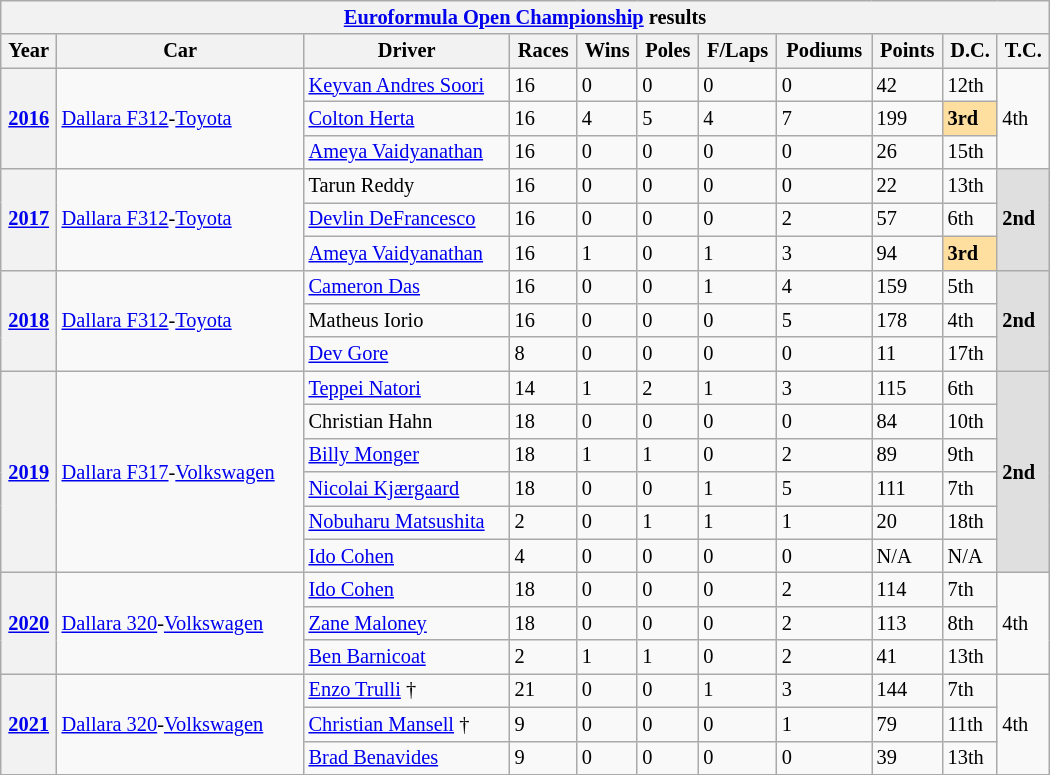<table class="wikitable" style="font-size:85%; width:700px">
<tr>
<th colspan="11"><a href='#'>Euroformula Open Championship</a> results</th>
</tr>
<tr valign="top">
<th>Year</th>
<th>Car</th>
<th>Driver</th>
<th>Races</th>
<th>Wins</th>
<th>Poles</th>
<th>F/Laps</th>
<th>Podiums</th>
<th>Points</th>
<th>D.C.</th>
<th>T.C.</th>
</tr>
<tr>
<th rowspan=3><a href='#'>2016</a></th>
<td rowspan=3><a href='#'>Dallara F312</a>-<a href='#'>Toyota</a></td>
<td> <a href='#'>Keyvan Andres Soori</a></td>
<td>16</td>
<td>0</td>
<td>0</td>
<td>0</td>
<td>0</td>
<td>42</td>
<td>12th</td>
<td rowspan=3>4th</td>
</tr>
<tr>
<td> <a href='#'>Colton Herta</a></td>
<td>16</td>
<td>4</td>
<td>5</td>
<td>4</td>
<td>7</td>
<td>199</td>
<td style="background:#FFDF9F;"><strong>3rd</strong></td>
</tr>
<tr>
<td> <a href='#'>Ameya Vaidyanathan</a></td>
<td>16</td>
<td>0</td>
<td>0</td>
<td>0</td>
<td>0</td>
<td>26</td>
<td>15th</td>
</tr>
<tr>
<th rowspan=3><a href='#'>2017</a></th>
<td rowspan=3><a href='#'>Dallara F312</a>-<a href='#'>Toyota</a></td>
<td> Tarun Reddy</td>
<td>16</td>
<td>0</td>
<td>0</td>
<td>0</td>
<td>0</td>
<td>22</td>
<td>13th</td>
<td rowspan=3 style="background:#DFDFDF;"><strong>2nd</strong></td>
</tr>
<tr>
<td> <a href='#'>Devlin DeFrancesco</a></td>
<td>16</td>
<td>0</td>
<td>0</td>
<td>0</td>
<td>2</td>
<td>57</td>
<td>6th</td>
</tr>
<tr>
<td> <a href='#'>Ameya Vaidyanathan</a></td>
<td>16</td>
<td>1</td>
<td>0</td>
<td>1</td>
<td>3</td>
<td>94</td>
<td style="background:#FFDF9F;"><strong>3rd</strong></td>
</tr>
<tr>
<th rowspan=3><a href='#'>2018</a></th>
<td rowspan=3><a href='#'>Dallara F312</a>-<a href='#'>Toyota</a></td>
<td> <a href='#'>Cameron Das</a></td>
<td>16</td>
<td>0</td>
<td>0</td>
<td>1</td>
<td>4</td>
<td>159</td>
<td>5th</td>
<td rowspan=3 style="background:#DFDFDF;"><strong>2nd</strong></td>
</tr>
<tr>
<td> Matheus Iorio</td>
<td>16</td>
<td>0</td>
<td>0</td>
<td>0</td>
<td>5</td>
<td>178</td>
<td>4th</td>
</tr>
<tr>
<td> <a href='#'>Dev Gore</a></td>
<td>8</td>
<td>0</td>
<td>0</td>
<td>0</td>
<td>0</td>
<td>11</td>
<td>17th</td>
</tr>
<tr>
<th rowspan=6><a href='#'>2019</a></th>
<td rowspan=6><a href='#'>Dallara F317</a>-<a href='#'>Volkswagen</a></td>
<td> <a href='#'>Teppei Natori</a></td>
<td>14</td>
<td>1</td>
<td>2</td>
<td>1</td>
<td>3</td>
<td>115</td>
<td>6th</td>
<td style="background:#DFDFDF;" rowspan=6><strong>2nd</strong></td>
</tr>
<tr>
<td> Christian Hahn</td>
<td>18</td>
<td>0</td>
<td>0</td>
<td>0</td>
<td>0</td>
<td>84</td>
<td>10th</td>
</tr>
<tr>
<td> <a href='#'>Billy Monger</a></td>
<td>18</td>
<td>1</td>
<td>1</td>
<td>0</td>
<td>2</td>
<td>89</td>
<td>9th</td>
</tr>
<tr>
<td> <a href='#'>Nicolai Kjærgaard</a></td>
<td>18</td>
<td>0</td>
<td>0</td>
<td>1</td>
<td>5</td>
<td>111</td>
<td>7th</td>
</tr>
<tr>
<td> <a href='#'>Nobuharu Matsushita</a></td>
<td>2</td>
<td>0</td>
<td>1</td>
<td>1</td>
<td>1</td>
<td>20</td>
<td>18th</td>
</tr>
<tr>
<td> <a href='#'>Ido Cohen</a></td>
<td>4</td>
<td>0</td>
<td>0</td>
<td>0</td>
<td>0</td>
<td>N/A</td>
<td>N/A</td>
</tr>
<tr>
<th rowspan=3><a href='#'>2020</a></th>
<td rowspan=3><a href='#'>Dallara 320</a>-<a href='#'>Volkswagen</a></td>
<td> <a href='#'>Ido Cohen</a></td>
<td>18</td>
<td>0</td>
<td>0</td>
<td>0</td>
<td>2</td>
<td>114</td>
<td>7th</td>
<td rowspan=3>4th</td>
</tr>
<tr>
<td> <a href='#'>Zane Maloney</a></td>
<td>18</td>
<td>0</td>
<td>0</td>
<td>0</td>
<td>2</td>
<td>113</td>
<td>8th</td>
</tr>
<tr>
<td> <a href='#'>Ben Barnicoat</a></td>
<td>2</td>
<td>1</td>
<td>1</td>
<td>0</td>
<td>2</td>
<td>41</td>
<td>13th</td>
</tr>
<tr>
<th rowspan="3"><a href='#'>2021</a></th>
<td rowspan="3"><a href='#'>Dallara 320</a>-<a href='#'>Volkswagen</a></td>
<td> <a href='#'>Enzo Trulli</a> †</td>
<td>21</td>
<td>0</td>
<td>0</td>
<td>1</td>
<td>3</td>
<td>144</td>
<td>7th</td>
<td rowspan="3">4th</td>
</tr>
<tr>
<td> <a href='#'>Christian Mansell</a> †</td>
<td>9</td>
<td>0</td>
<td>0</td>
<td>0</td>
<td>1</td>
<td>79</td>
<td>11th</td>
</tr>
<tr>
<td> <a href='#'>Brad Benavides</a></td>
<td>9</td>
<td>0</td>
<td>0</td>
<td>0</td>
<td>0</td>
<td>39</td>
<td>13th</td>
</tr>
</table>
